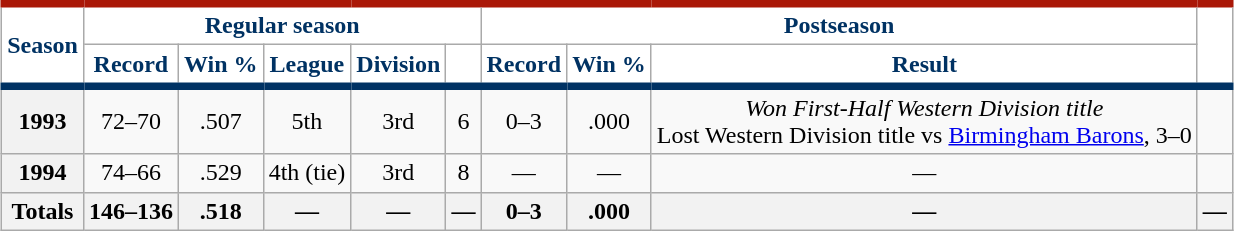<table class="wikitable sortable plainrowheaders" style="margin: 1em auto 1em auto; text-align:center;">
<tr>
<th rowspan="2" scope="col" style="background-color:#ffffff; border-top:#aa1707 5px solid; border-bottom:#003263 5px solid; color:#003263">Season</th>
<th colspan="5" scope="col" style="background-color:#ffffff; border-top:#aa1707 5px solid; color:#003263">Regular season</th>
<th colspan="3" scope="col" style="background-color:#ffffff; border-top:#aa1707 5px solid; color:#003263">Postseason</th>
<th rowspan="2" scope="col" style="background-color:#ffffff; border-top:#aa1707 5px solid; border-bottom:#003263 5px solid; color:#003263"></th>
</tr>
<tr>
<th scope="col" style="background-color:#ffffff; border-bottom:#003263 5px solid; color:#003263">Record</th>
<th scope="col" style="background-color:#ffffff; border-bottom:#003263 5px solid; color:#003263">Win %</th>
<th scope="col" style="background-color:#ffffff; border-bottom:#003263 5px solid; color:#003263">League</th>
<th scope="col" style="background-color:#ffffff; border-bottom:#003263 5px solid; color:#003263">Division</th>
<th scope="col" style="background-color:#ffffff; border-bottom:#003263 5px solid; color:#003263"></th>
<th scope="col" style="background-color:#ffffff; border-bottom:#003263 5px solid; color:#003263">Record</th>
<th scope="col" style="background-color:#ffffff; border-bottom:#003263 5px solid; color:#003263">Win %</th>
<th scope="col" style="background-color:#ffffff; border-bottom:#003263 5px solid; color:#003263">Result</th>
</tr>
<tr>
<th scope="row" style="text-align:center">1993</th>
<td>72–70</td>
<td>.507</td>
<td>5th</td>
<td>3rd</td>
<td>6</td>
<td>0–3</td>
<td>.000</td>
<td><em>Won First-Half Western Division title</em><br>Lost Western Division title vs <a href='#'>Birmingham Barons</a>, 3–0</td>
<td></td>
</tr>
<tr>
<th scope="row" style="text-align:center">1994</th>
<td>74–66</td>
<td>.529</td>
<td>4th (tie)</td>
<td>3rd</td>
<td>8</td>
<td>—</td>
<td>—</td>
<td>—</td>
<td></td>
</tr>
<tr>
<th scope="row" style="text-align:center"><strong>Totals</strong></th>
<th>146–136</th>
<th>.518</th>
<th>—</th>
<th>—</th>
<th>—</th>
<th>0–3</th>
<th>.000</th>
<th>—</th>
<th>—</th>
</tr>
</table>
